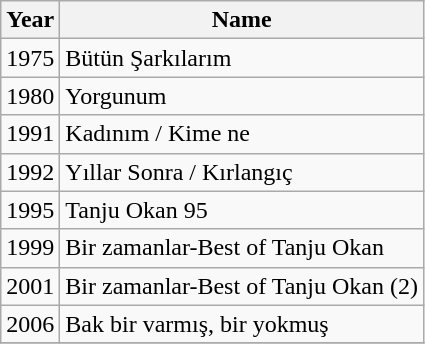<table class="sortable wikitable">
<tr>
<th>Year</th>
<th>Name</th>
</tr>
<tr>
<td>1975</td>
<td>Bütün Şarkılarım</td>
</tr>
<tr>
<td>1980</td>
<td>Yorgunum</td>
</tr>
<tr>
<td>1991</td>
<td>Kadınım / Kime ne</td>
</tr>
<tr>
<td>1992</td>
<td>Yıllar Sonra / Kırlangıç</td>
</tr>
<tr>
<td>1995</td>
<td>Tanju Okan 95</td>
</tr>
<tr>
<td>1999</td>
<td>Bir zamanlar-Best of Tanju Okan</td>
</tr>
<tr>
<td>2001</td>
<td>Bir zamanlar-Best of Tanju Okan (2)</td>
</tr>
<tr>
<td>2006</td>
<td>Bak bir varmış, bir yokmuş</td>
</tr>
<tr>
</tr>
</table>
